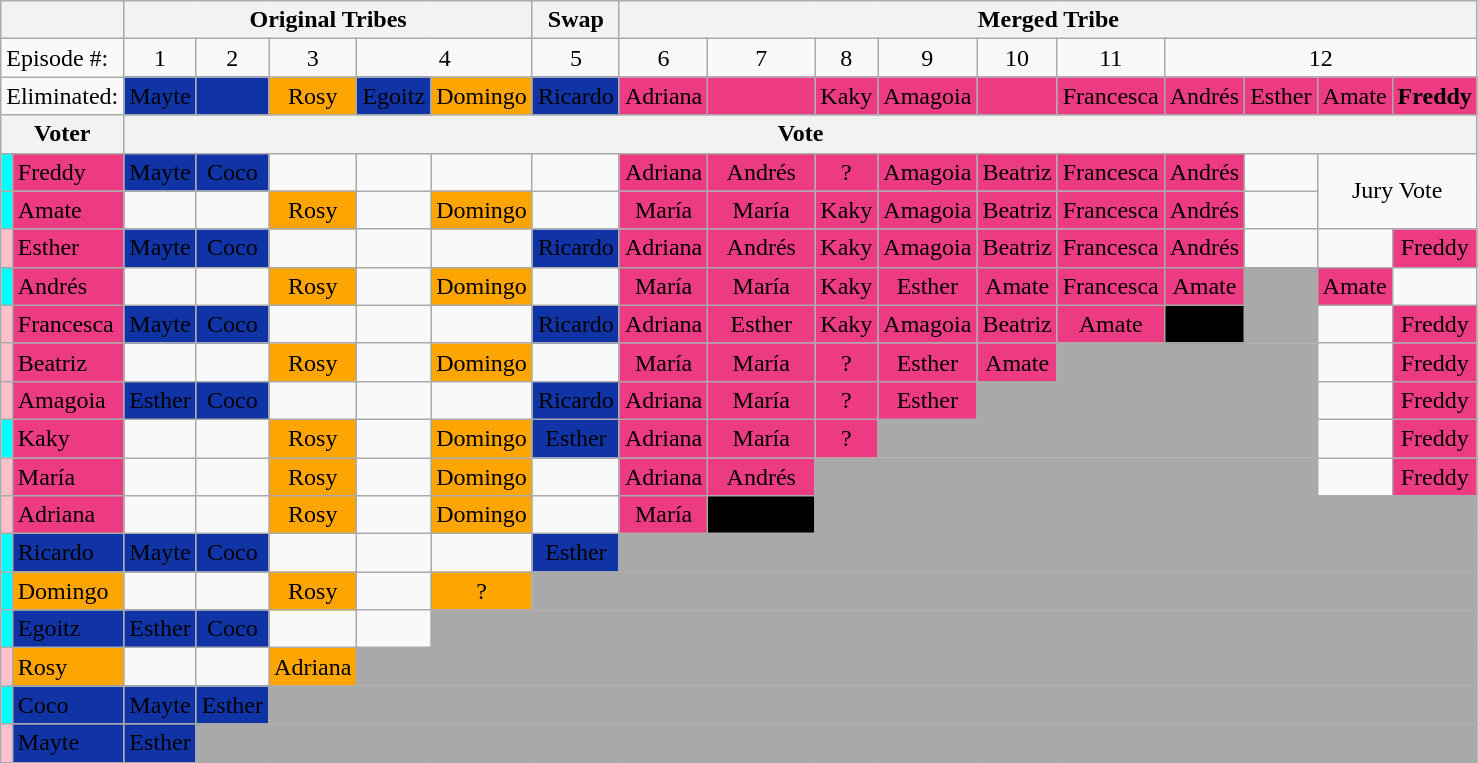<table class="wikitable" style="text-align:center">
<tr>
<th colspan=2></th>
<th colspan=5>Original Tribes</th>
<th>Swap</th>
<th colspan=10>Merged Tribe</th>
</tr>
<tr>
<td colspan=2 align="left">Episode #:</td>
<td>1</td>
<td>2</td>
<td>3</td>
<td colspan=2>4</td>
<td>5</td>
<td>6</td>
<td>7</td>
<td>8</td>
<td>9</td>
<td>10</td>
<td>11</td>
<td colspan=4>12</td>
</tr>
<tr>
<td colspan=2 align="left">Eliminated:</td>
<td bgcolor="#1034A6"><span>Mayte<br></span></td>
<td bgcolor="#1034A6"><span><br></span></td>
<td bgcolor="orange">Rosy<br></td>
<td bgcolor="#1034A6"><span>Egoitz<br></span></td>
<td bgcolor="orange">Domingo<br></td>
<td bgcolor="#1034A6"><span>Ricardo<br></span></td>
<td bgcolor="#EC3B83">Adriana<br></td>
<td bgcolor="#EC3B83"><br></td>
<td bgcolor="#EC3B83">Kaky<br></td>
<td bgcolor="#EC3B83">Amagoia<br></td>
<td bgcolor="#EC3B83"><br></td>
<td bgcolor="#EC3B83">Francesca<br></td>
<td bgcolor="#EC3B83">Andrés<br></td>
<td bgcolor="#EC3B83">Esther<br></td>
<td bgcolor="#EC3B83">Amate<br></td>
<td bgcolor="#EC3B83"><strong>Freddy<br></strong></td>
</tr>
<tr>
<th colspan=2>Voter</th>
<th colspan="16">Vote</th>
</tr>
<tr>
<td bgcolor="cyan"></td>
<td align="left" bgcolor="#EC3B83">Freddy</td>
<td bgcolor="#1034A6"><span>Mayte</span></td>
<td bgcolor="#1034A6"><span>Coco</span></td>
<td></td>
<td></td>
<td></td>
<td></td>
<td bgcolor="#EC3B83">Adriana</td>
<td bgcolor="#EC3B83">Andrés</td>
<td bgcolor="#EC3B83">?</td>
<td bgcolor="#EC3B83">Amagoia</td>
<td bgcolor="#EC3B83">Beatriz</td>
<td bgcolor="#EC3B83">Francesca</td>
<td bgcolor="#EC3B83">Andrés</td>
<td></td>
<td colspan=2 rowspan=2>Jury Vote</td>
</tr>
<tr>
<td bgcolor="cyan"></td>
<td align="left" bgcolor="#EC3B83">Amate</td>
<td></td>
<td></td>
<td bgcolor="orange">Rosy</td>
<td></td>
<td bgcolor="orange">Domingo</td>
<td></td>
<td bgcolor="#EC3B83">María</td>
<td bgcolor="#EC3B83">María</td>
<td bgcolor="#EC3B83">Kaky</td>
<td bgcolor="#EC3B83">Amagoia</td>
<td bgcolor="#EC3B83">Beatriz</td>
<td bgcolor="#EC3B83">Francesca</td>
<td bgcolor="#EC3B83">Andrés</td>
<td></td>
</tr>
<tr>
<td bgcolor="pink"></td>
<td align="left" bgcolor="#EC3B83">Esther</td>
<td bgcolor="#1034A6"><span>Mayte</span></td>
<td bgcolor="#1034A6"><span>Coco</span></td>
<td></td>
<td></td>
<td></td>
<td bgcolor="#1034A6"><span>Ricardo</span></td>
<td bgcolor="#EC3B83">Adriana</td>
<td bgcolor="#EC3B83">Andrés</td>
<td bgcolor="#EC3B83">Kaky</td>
<td bgcolor="#EC3B83">Amagoia</td>
<td bgcolor="#EC3B83">Beatriz</td>
<td bgcolor="#EC3B83">Francesca</td>
<td bgcolor="#EC3B83">Andrés</td>
<td></td>
<td></td>
<td bgcolor="#EC3B83">Freddy</td>
</tr>
<tr>
<td bgcolor="cyan"></td>
<td align="left" bgcolor="#EC3B83">Andrés</td>
<td></td>
<td></td>
<td bgcolor="orange">Rosy</td>
<td></td>
<td bgcolor="orange">Domingo</td>
<td></td>
<td bgcolor="#EC3B83">María</td>
<td bgcolor="#EC3B83">María</td>
<td bgcolor="#EC3B83">Kaky</td>
<td bgcolor="#EC3B83">Esther</td>
<td bgcolor="#EC3B83">Amate</td>
<td bgcolor="#EC3B83">Francesca</td>
<td bgcolor="#EC3B83">Amate</td>
<td bgcolor="darkgray"></td>
<td bgcolor="#EC3B83">Amate</td>
<td></td>
</tr>
<tr>
<td bgcolor="pink"></td>
<td align="left" bgcolor="#EC3B83">Francesca</td>
<td bgcolor="#1034A6"><span>Mayte</span></td>
<td bgcolor="#1034A6"><span>Coco</span></td>
<td></td>
<td></td>
<td></td>
<td bgcolor="#1034A6"><span>Ricardo</span></td>
<td bgcolor="#EC3B83">Adriana</td>
<td bgcolor="#EC3B83">Esther</td>
<td bgcolor="#EC3B83">Kaky</td>
<td bgcolor="#EC3B83">Amagoia</td>
<td bgcolor="#EC3B83">Beatriz</td>
<td bgcolor="#EC3B83">Amate</td>
<td bgcolor="black"><span>Andrés</span></td>
<td bgcolor="darkgray"></td>
<td></td>
<td bgcolor="#EC3B83">Freddy</td>
</tr>
<tr>
<td bgcolor="pink"></td>
<td align="left" bgcolor="#EC3B83">Beatriz</td>
<td></td>
<td></td>
<td bgcolor="orange">Rosy</td>
<td></td>
<td bgcolor="orange">Domingo</td>
<td></td>
<td bgcolor="#EC3B83">María</td>
<td bgcolor="#EC3B83">María</td>
<td bgcolor="#EC3B83">?</td>
<td bgcolor="#EC3B83">Esther</td>
<td bgcolor="#EC3B83">Amate</td>
<td bgcolor="darkgray" colspan=3></td>
<td></td>
<td bgcolor="#EC3B83">Freddy</td>
</tr>
<tr>
<td bgcolor="pink"></td>
<td align="left" bgcolor="#EC3B83">Amagoia</td>
<td bgcolor="#1034A6"><span>Esther</span></td>
<td bgcolor="#1034A6"><span>Coco</span></td>
<td></td>
<td></td>
<td></td>
<td bgcolor="#1034A6"><span>Ricardo</span></td>
<td bgcolor="#EC3B83">Adriana</td>
<td bgcolor="#EC3B83">María</td>
<td bgcolor="#EC3B83">?</td>
<td bgcolor="#EC3B83">Esther</td>
<td bgcolor="darkgray" colspan=4></td>
<td></td>
<td bgcolor="#EC3B83">Freddy</td>
</tr>
<tr>
<td bgcolor="cyan"></td>
<td align="left" bgcolor="#EC3B83">Kaky</td>
<td></td>
<td></td>
<td bgcolor="orange">Rosy</td>
<td></td>
<td bgcolor="orange">Domingo</td>
<td bgcolor="#1034A6"><span>Esther</span></td>
<td bgcolor="#EC3B83">Adriana</td>
<td bgcolor="#EC3B83">María</td>
<td bgcolor="#EC3B83">?</td>
<td bgcolor="darkgray" colspan=5></td>
<td></td>
<td bgcolor="#EC3B83">Freddy</td>
</tr>
<tr>
<td bgcolor="pink"></td>
<td align="left" bgcolor="#EC3B83">María</td>
<td></td>
<td></td>
<td bgcolor="orange">Rosy</td>
<td></td>
<td bgcolor="orange">Domingo</td>
<td></td>
<td bgcolor="#EC3B83">Adriana</td>
<td bgcolor="#EC3B83">Andrés</td>
<td bgcolor="darkgray" colspan=6></td>
<td></td>
<td bgcolor="#EC3B83">Freddy</td>
</tr>
<tr>
<td bgcolor="pink"></td>
<td align="left" bgcolor="#EC3B83">Adriana</td>
<td></td>
<td></td>
<td bgcolor="orange">Rosy</td>
<td></td>
<td bgcolor="orange">Domingo</td>
<td></td>
<td bgcolor="#EC3B83">María</td>
<td bgcolor="black"><span>Francesca</span></td>
<td bgcolor="darkgray" colspan=8></td>
</tr>
<tr>
<td bgcolor="cyan"></td>
<td align="left" bgcolor="#1034A6"><span>Ricardo</span></td>
<td bgcolor="#1034A6"><span>Mayte</span></td>
<td bgcolor="#1034A6"><span>Coco</span></td>
<td></td>
<td></td>
<td></td>
<td bgcolor="#1034A6"><span>Esther</span></td>
<td colspan="10" bgcolor="darkgray"></td>
</tr>
<tr>
<td bgcolor="cyan"></td>
<td align="left" bgcolor="orange">Domingo</td>
<td></td>
<td></td>
<td bgcolor="orange">Rosy</td>
<td></td>
<td bgcolor="orange">?</td>
<td colspan="11" bgcolor="darkgray"></td>
</tr>
<tr>
<td bgcolor="cyan"></td>
<td align="left" bgcolor="#1034A6"><span>Egoitz</span></td>
<td bgcolor="#1034A6"><span>Esther</span></td>
<td bgcolor="#1034A6"><span>Coco</span></td>
<td></td>
<td></td>
<td colspan="12" bgcolor="darkgray"></td>
</tr>
<tr>
<td bgcolor="pink"></td>
<td align="left" bgcolor="orange">Rosy</td>
<td></td>
<td></td>
<td bgcolor="orange">Adriana</td>
<td colspan="13" bgcolor="darkgray"></td>
</tr>
<tr>
<td bgcolor="cyan"></td>
<td align="left" bgcolor="#1034A6"><span>Coco</span></td>
<td bgcolor="#1034A6"><span>Mayte</span></td>
<td bgcolor="#1034A6"><span>Esther</span></td>
<td colspan="14" bgcolor="darkgray"></td>
</tr>
<tr>
<td bgcolor="pink"></td>
<td align="left" bgcolor="#1034A6"><span>Mayte</span></td>
<td bgcolor="#1034A6"><span>Esther</span></td>
<td colspan="15" bgcolor="darkgray"></td>
</tr>
</table>
